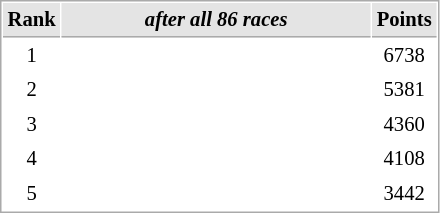<table cellspacing="1" cellpadding="3" style="border:1px solid #aaa; font-size:86%;">
<tr style="background:#e4e4e4;">
<th style="border-bottom:1px solid #aaa; width:10px;">Rank</th>
<th style="border-bottom:1px solid #aaa; width:200px;"><em>after all 86 races</em></th>
<th style="border-bottom:1px solid #aaa; width:20px;">Points</th>
</tr>
<tr>
<td align=center>1</td>
<td><strong></strong></td>
<td align=center>6738</td>
</tr>
<tr>
<td align=center>2</td>
<td></td>
<td align=center>5381</td>
</tr>
<tr>
<td align=center>3</td>
<td></td>
<td align=center>4360</td>
</tr>
<tr>
<td align=center>4</td>
<td></td>
<td align=center>4108</td>
</tr>
<tr>
<td align=center>5</td>
<td></td>
<td align=center>3442</td>
</tr>
</table>
